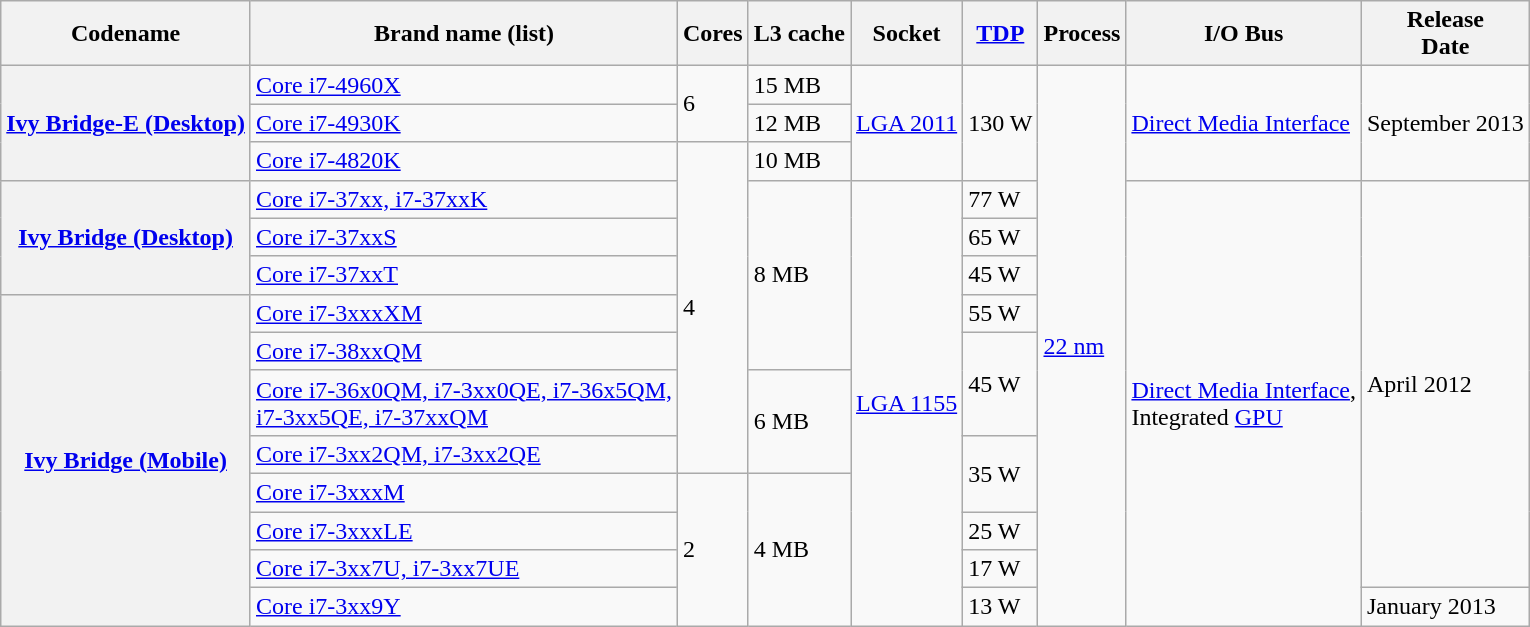<table class="wikitable">
<tr>
<th>Codename</th>
<th>Brand name (list)</th>
<th>Cores</th>
<th>L3 cache</th>
<th>Socket</th>
<th><a href='#'>TDP</a></th>
<th>Process</th>
<th>I/O Bus</th>
<th>Release<br>Date</th>
</tr>
<tr>
<th rowspan="3"><a href='#'>Ivy Bridge-E (Desktop)</a></th>
<td><a href='#'>Core i7-4960X</a></td>
<td rowspan="2">6</td>
<td>15 MB</td>
<td rowspan="3"><a href='#'>LGA 2011</a></td>
<td rowspan="3">130 W</td>
<td rowspan="14"><a href='#'>22 nm</a></td>
<td rowspan="3"><a href='#'>Direct Media Interface</a></td>
<td rowspan="3">September 2013</td>
</tr>
<tr>
<td><a href='#'>Core i7-4930K</a></td>
<td>12 MB</td>
</tr>
<tr>
<td><a href='#'>Core i7-4820K</a></td>
<td rowspan="8">4</td>
<td>10 MB</td>
</tr>
<tr>
<th rowspan="3"><a href='#'>Ivy Bridge (Desktop)</a></th>
<td><a href='#'>Core i7-37xx, i7-37xxK</a></td>
<td rowspan="5">8 MB</td>
<td rowspan="11"><a href='#'>LGA 1155</a></td>
<td>77 W</td>
<td rowspan="11"><a href='#'>Direct Media Interface</a>,<br>Integrated <a href='#'>GPU</a></td>
<td rowspan="10">April 2012</td>
</tr>
<tr>
<td><a href='#'>Core i7-37xxS</a></td>
<td>65 W</td>
</tr>
<tr>
<td><a href='#'>Core i7-37xxT</a></td>
<td>45 W</td>
</tr>
<tr>
<th rowspan="8"><a href='#'>Ivy Bridge (Mobile)</a></th>
<td><a href='#'>Core i7-3xxxXM</a></td>
<td>55 W</td>
</tr>
<tr>
<td><a href='#'>Core i7-38xxQM</a></td>
<td rowspan="2">45 W</td>
</tr>
<tr>
<td><a href='#'>Core i7-36x0QM, i7-3xx0QE, i7-36x5QM,<br> i7-3xx5QE, i7-37xxQM</a></td>
<td rowspan="2">6 MB</td>
</tr>
<tr>
<td><a href='#'>Core i7-3xx2QM, i7-3xx2QE</a></td>
<td rowspan="2">35 W</td>
</tr>
<tr>
<td><a href='#'>Core i7-3xxxM</a></td>
<td rowspan="4">2</td>
<td rowspan="4">4 MB</td>
</tr>
<tr>
<td><a href='#'>Core i7-3xxxLE</a></td>
<td>25 W</td>
</tr>
<tr>
<td><a href='#'>Core i7-3xx7U, i7-3xx7UE</a></td>
<td>17 W</td>
</tr>
<tr>
<td><a href='#'>Core i7-3xx9Y</a></td>
<td>13 W</td>
<td>January 2013</td>
</tr>
</table>
